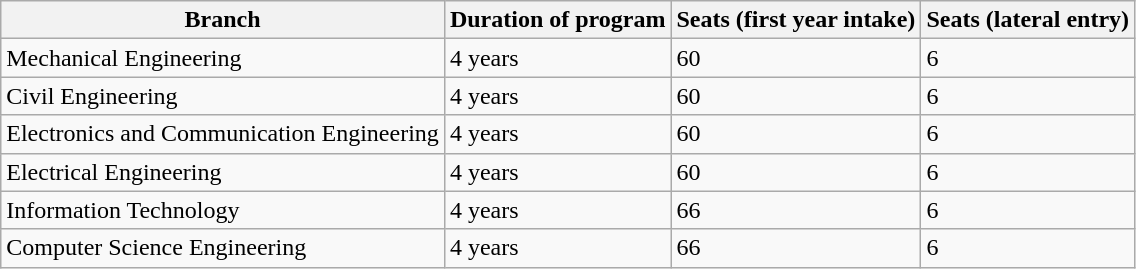<table class="wikitable">
<tr>
<th>Branch</th>
<th>Duration of program</th>
<th>Seats (first year intake)</th>
<th>Seats (lateral entry)</th>
</tr>
<tr>
<td>Mechanical Engineering</td>
<td>4 years</td>
<td>60</td>
<td>6</td>
</tr>
<tr>
<td>Civil Engineering</td>
<td>4 years</td>
<td>60</td>
<td>6</td>
</tr>
<tr>
<td>Electronics and Communication Engineering</td>
<td>4 years</td>
<td>60</td>
<td>6</td>
</tr>
<tr>
<td>Electrical Engineering</td>
<td>4 years</td>
<td>60</td>
<td>6</td>
</tr>
<tr>
<td>Information Technology</td>
<td>4 years</td>
<td>66</td>
<td>6</td>
</tr>
<tr>
<td>Computer Science Engineering</td>
<td>4 years</td>
<td>66</td>
<td>6</td>
</tr>
</table>
